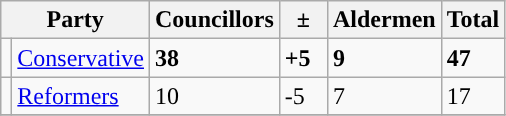<table class="wikitable">
<tr>
<th colspan="2">Party</th>
<th>Councillors</th>
<th>  ±  </th>
<th>Aldermen</th>
<th>Total</th>
</tr>
<tr>
<td style="background-color: "></td>
<td><a href='#'>Conservative</a></td>
<td><strong>38</strong></td>
<td><strong>+5</strong></td>
<td><strong>9</strong></td>
<td><strong>47</strong></td>
</tr>
<tr>
<td style="background-color: "></td>
<td><a href='#'>Reformers</a></td>
<td>10</td>
<td>-5</td>
<td>7</td>
<td>17</td>
</tr>
<tr>
</tr>
</table>
